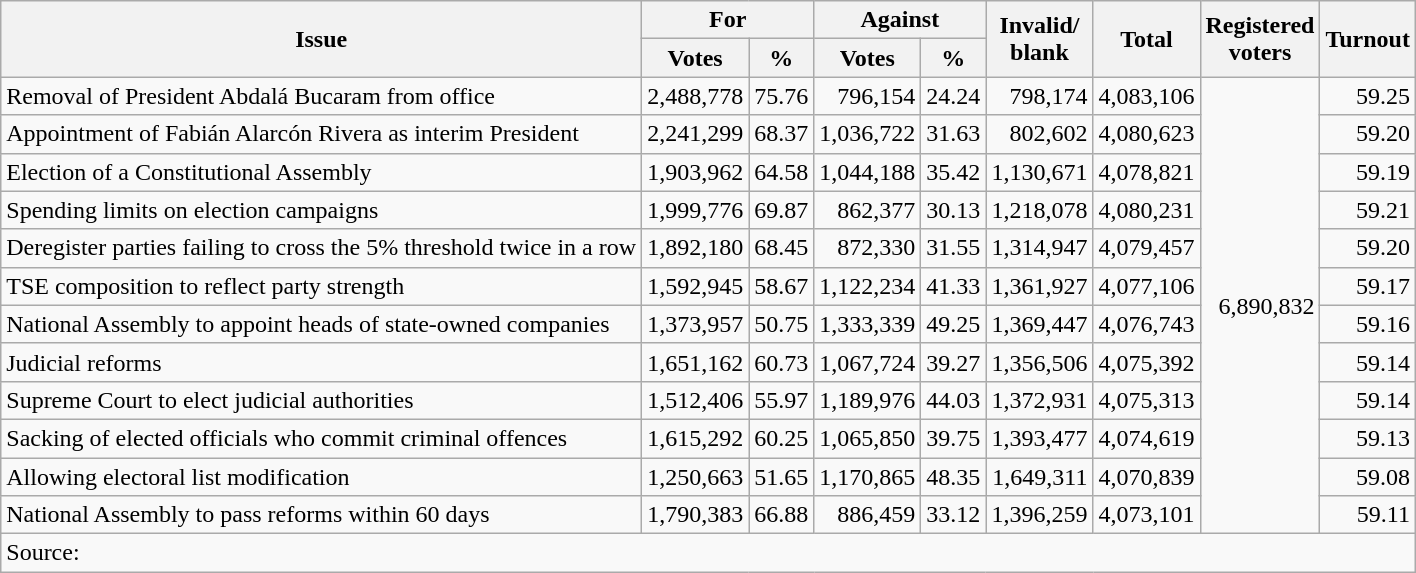<table class=wikitable style=text-align:right>
<tr>
<th rowspan=2>Issue</th>
<th colspan=2>For</th>
<th colspan=2>Against</th>
<th rowspan=2>Invalid/<br>blank</th>
<th rowspan=2>Total</th>
<th rowspan=2>Registered<br>voters</th>
<th rowspan=2>Turnout</th>
</tr>
<tr>
<th>Votes</th>
<th>%</th>
<th>Votes</th>
<th>%</th>
</tr>
<tr>
<td align=left>Removal of President Abdalá Bucaram from office</td>
<td>2,488,778</td>
<td>75.76</td>
<td>796,154</td>
<td>24.24</td>
<td>798,174</td>
<td>4,083,106</td>
<td rowspan=12>6,890,832</td>
<td>59.25</td>
</tr>
<tr>
<td align=left>Appointment of Fabián Alarcón Rivera as interim President</td>
<td>2,241,299</td>
<td>68.37</td>
<td>1,036,722</td>
<td>31.63</td>
<td>802,602</td>
<td>4,080,623</td>
<td>59.20</td>
</tr>
<tr>
<td align=left>Election of a Constitutional Assembly</td>
<td>1,903,962</td>
<td>64.58</td>
<td>1,044,188</td>
<td>35.42</td>
<td>1,130,671</td>
<td>4,078,821</td>
<td>59.19</td>
</tr>
<tr>
<td align=left>Spending limits on election campaigns</td>
<td>1,999,776</td>
<td>69.87</td>
<td>862,377</td>
<td>30.13</td>
<td>1,218,078</td>
<td>4,080,231</td>
<td>59.21</td>
</tr>
<tr>
<td align=left>Deregister parties failing to cross the 5% threshold twice in a row</td>
<td>1,892,180</td>
<td>68.45</td>
<td>872,330</td>
<td>31.55</td>
<td>1,314,947</td>
<td>4,079,457</td>
<td>59.20</td>
</tr>
<tr>
<td align=left>TSE composition to reflect party strength</td>
<td>1,592,945</td>
<td>58.67</td>
<td>1,122,234</td>
<td>41.33</td>
<td>1,361,927</td>
<td>4,077,106</td>
<td>59.17</td>
</tr>
<tr>
<td align=left>National Assembly to appoint heads of state-owned companies</td>
<td>1,373,957</td>
<td>50.75</td>
<td>1,333,339</td>
<td>49.25</td>
<td>1,369,447</td>
<td>4,076,743</td>
<td>59.16</td>
</tr>
<tr>
<td align=left>Judicial reforms</td>
<td>1,651,162</td>
<td>60.73</td>
<td>1,067,724</td>
<td>39.27</td>
<td>1,356,506</td>
<td>4,075,392</td>
<td>59.14</td>
</tr>
<tr>
<td align=left>Supreme Court to elect judicial authorities</td>
<td>1,512,406</td>
<td>55.97</td>
<td>1,189,976</td>
<td>44.03</td>
<td>1,372,931</td>
<td>4,075,313</td>
<td>59.14</td>
</tr>
<tr>
<td align=left>Sacking of elected officials who commit criminal offences</td>
<td>1,615,292</td>
<td>60.25</td>
<td>1,065,850</td>
<td>39.75</td>
<td>1,393,477</td>
<td>4,074,619</td>
<td>59.13</td>
</tr>
<tr>
<td align=left>Allowing electoral list modification</td>
<td>1,250,663</td>
<td>51.65</td>
<td>1,170,865</td>
<td>48.35</td>
<td>1,649,311</td>
<td>4,070,839</td>
<td>59.08</td>
</tr>
<tr>
<td align=left>National Assembly to pass reforms within 60 days</td>
<td>1,790,383</td>
<td>66.88</td>
<td>886,459</td>
<td>33.12</td>
<td>1,396,259</td>
<td>4,073,101</td>
<td>59.11</td>
</tr>
<tr>
<td align=left colspan=9>Source: </td>
</tr>
</table>
